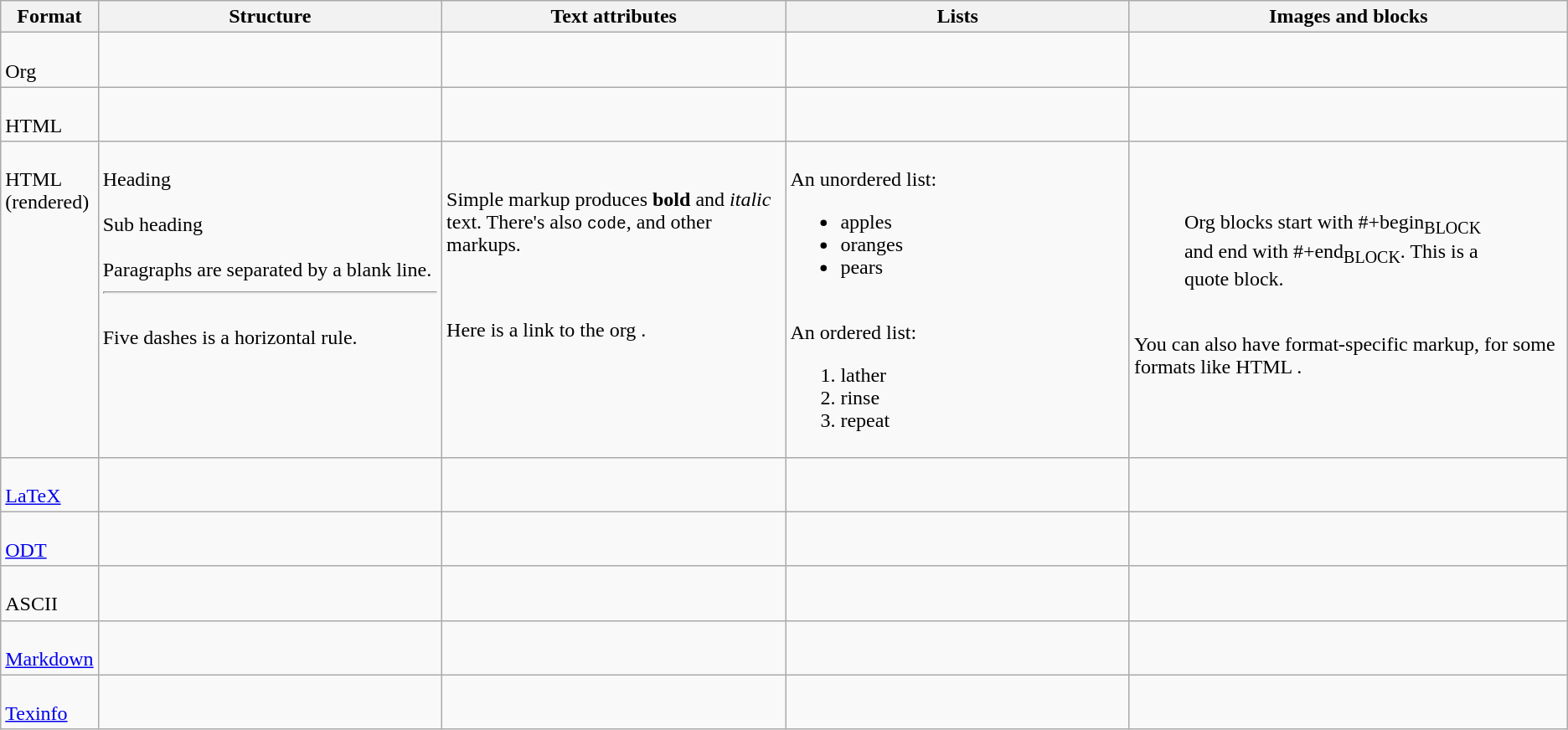<table class="wikitable">
<tr>
<th width="6%">Format</th>
<th width="22%">Structure</th>
<th width="22%">Text attributes</th>
<th width="22%">Lists</th>
<th width="28%">Images and blocks</th>
</tr>
<tr valign="top">
<td><br>Org</td>
<td><br></td>
<td><br></td>
<td><br></td>
<td><br></td>
</tr>
<tr valign="top">
<td><br>HTML</td>
<td><br></td>
<td><br></td>
<td><br></td>
<td><br></td>
</tr>
<tr valign="top">
<td><br>HTML (rendered)</td>
<td><br><div>Heading</div><br><div>Sub heading</div><br>Paragraphs are separated
by a blank line.<br><hr><br>Five dashes is a horizontal rule.</td>
<td><br><p>
Simple markup produces <strong>bold</strong>
and <em>italic</em> text. There's also
<code>code</code>, and other markups.
</p><br><p>
Here is a link to the
org .
</p></td>
<td><br>An unordered list:
</p>
<ul>
<li>apples</li>
<li>oranges</li>
<li>pears</li>
</ul><br>An ordered list:<br><ol>
<li>lather</li>
<li>rinse</li>
<li>repeat</li>
</ol></td>
<td><br><br><blockquote>
<p>
Org blocks start with #+begin<sub>BLOCK</sub>
and end with #+end<sub>BLOCK</sub>.
This is a quote block.
</p>
</blockquote><br>You can also have format-specific markup, for some formats
like <abbr>HTML</abbr>
.</td>
</tr>
<tr valign="top">
<td><br><a href='#'>LaTeX</a></td>
<td><br></td>
<td><br></td>
<td><br></td>
<td><br></td>
</tr>
<tr valign="top">
<td><br><a href='#'>ODT</a></td>
<td><br></td>
<td><br></td>
<td><br></td>
<td><br></td>
</tr>
<tr valign="top">
<td><br>ASCII</td>
<td><br></td>
<td><br></td>
<td><br></td>
<td><br></td>
</tr>
<tr valign="top">
<td><br><a href='#'>Markdown</a></td>
<td><br></td>
<td><br></td>
<td><br></td>
<td><br></td>
</tr>
<tr valign="top">
<td><br><a href='#'>Texinfo</a></td>
<td><br></td>
<td><br></td>
<td><br></td>
<td><br></td>
</tr>
</table>
